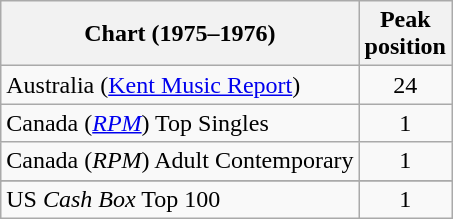<table class="wikitable sortable">
<tr>
<th align="left">Chart (1975–1976)</th>
<th style="text-align:center;">Peak<br>position</th>
</tr>
<tr>
<td>Australia (<a href='#'>Kent Music Report</a>)</td>
<td align="center">24</td>
</tr>
<tr>
<td align="left">Canada (<em><a href='#'>RPM</a></em>) Top Singles</td>
<td style="text-align:center;">1</td>
</tr>
<tr>
<td>Canada (<em>RPM</em>) Adult Contemporary</td>
<td style="text-align:center;">1</td>
</tr>
<tr>
</tr>
<tr>
</tr>
<tr>
</tr>
<tr>
<td>US <em>Cash Box</em> Top 100</td>
<td style="text-align:center;">1</td>
</tr>
</table>
